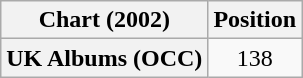<table class="wikitable plainrowheaders" style="text-align:center">
<tr>
<th scope="col">Chart (2002)</th>
<th scope="col">Position</th>
</tr>
<tr>
<th scope="row">UK Albums (OCC)</th>
<td>138</td>
</tr>
</table>
